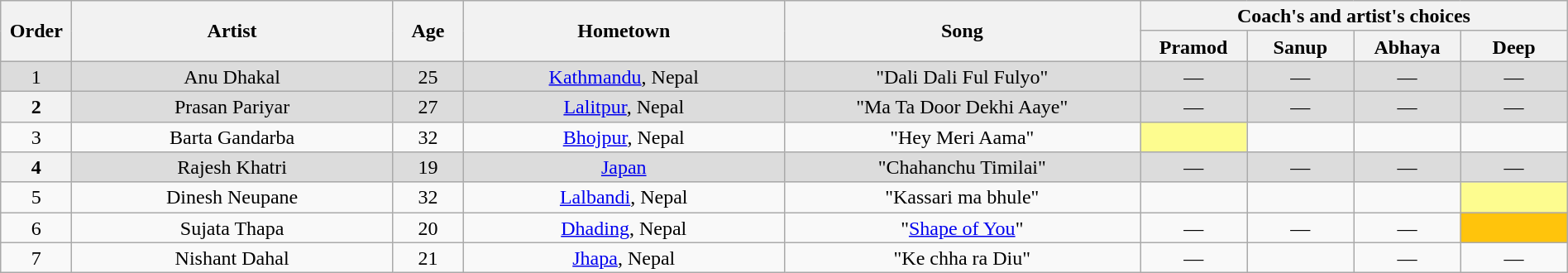<table class="wikitable plainrowheaders" style="text-align:center; line-height:17px; width:100%;">
<tr>
<th rowspan="2" scope="col" style="width:04%;">Order</th>
<th rowspan="2" scope="col" style="width:18%;">Artist</th>
<th rowspan="2" scope="col" style="width:04%;">Age</th>
<th rowspan="2" scope="col" style="width:18%;">Hometown</th>
<th rowspan="2" scope="col" style="width:20%;">Song</th>
<th colspan="4">Coach's and artist's choices</th>
</tr>
<tr>
<th scope="col" style="width:06%;">Pramod</th>
<th scope="col" style="width:06%;">Sanup</th>
<th scope="col" style="width:06%;">Abhaya</th>
<th scope="col" style="width:06%;">Deep</th>
</tr>
<tr style="background:#DCDCDC;">
<td scope="row">1</td>
<td>Anu Dhakal</td>
<td>25</td>
<td><a href='#'>Kathmandu</a>, Nepal</td>
<td>"Dali Dali Ful Fulyo"</td>
<td>—</td>
<td>—</td>
<td>—</td>
<td>—</td>
</tr>
<tr style="background:#DCDCDC;">
<th>2</th>
<td>Prasan Pariyar</td>
<td>27</td>
<td><a href='#'>Lalitpur</a>, Nepal</td>
<td>"Ma Ta Door Dekhi Aaye"</td>
<td>—</td>
<td>—</td>
<td>—</td>
<td>—</td>
</tr>
<tr>
<td scope="row">3</td>
<td>Barta Gandarba</td>
<td>32</td>
<td><a href='#'>Bhojpur</a>, Nepal</td>
<td>"Hey Meri Aama"</td>
<td style="background:#fdfc8f; "><strong></strong></td>
<td></td>
<td></td>
<td></td>
</tr>
<tr style="background:#DCDCDC;">
<th>4</th>
<td>Rajesh Khatri</td>
<td>19</td>
<td><a href='#'>Japan</a></td>
<td>"Chahanchu Timilai"</td>
<td>—</td>
<td>—</td>
<td>—</td>
<td>—</td>
</tr>
<tr>
<td scope="row">5</td>
<td>Dinesh Neupane</td>
<td>32</td>
<td><a href='#'>Lalbandi</a>, Nepal</td>
<td>"Kassari ma bhule"</td>
<td></td>
<td></td>
<td></td>
<td style="background:#fdfc8f; "></td>
</tr>
<tr>
<td scope="row">6</td>
<td>Sujata Thapa</td>
<td>20</td>
<td><a href='#'>Dhading</a>, Nepal</td>
<td>"<a href='#'>Shape of You</a>"</td>
<td>—</td>
<td>—</td>
<td>—</td>
<td style="background:#ffc40c; "><strong></strong></td>
</tr>
<tr>
<td scope="row">7</td>
<td>Nishant Dahal</td>
<td>21</td>
<td><a href='#'>Jhapa</a>, Nepal</td>
<td>"Ke chha ra Diu"</td>
<td>—</td>
<td style+"background:#ffc40c; "><strong></strong></td>
<td>—</td>
<td>—</td>
</tr>
</table>
